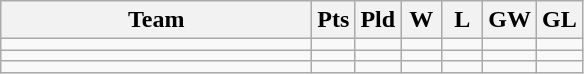<table class="wikitable" style="text-align:center">
<tr>
<th width=200>Team</th>
<th width=20>Pts</th>
<th width=20>Pld</th>
<th width=20>W</th>
<th width=20>L</th>
<th width=20>GW</th>
<th width=20>GL</th>
</tr>
<tr>
<td style="text-align:left;"></td>
<td></td>
<td></td>
<td></td>
<td></td>
<td></td>
<td></td>
</tr>
<tr>
<td style="text-align:left;"></td>
<td></td>
<td></td>
<td></td>
<td></td>
<td></td>
<td></td>
</tr>
<tr>
<td style="text-align:left;"></td>
<td></td>
<td></td>
<td></td>
<td></td>
<td></td>
<td></td>
</tr>
</table>
